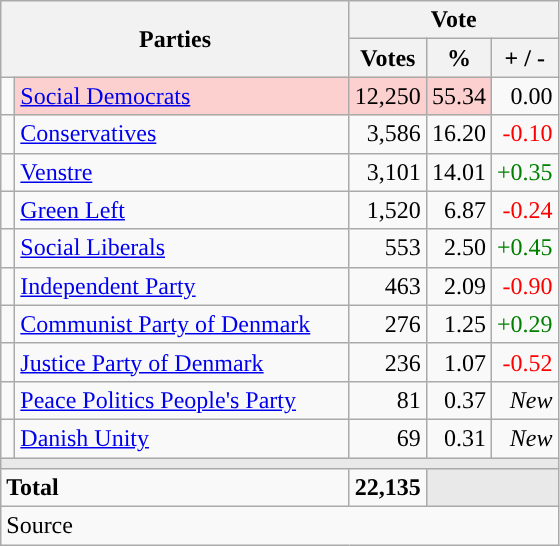<table class="wikitable" style="text-align:right;">
<tr>
<th style="text-align:centre;" rowspan="2" colspan="2" width="225">Parties</th>
<th colspan="3">Vote</th>
</tr>
<tr>
<th width="15">Votes</th>
<th width="15">%</th>
<th width="15">+ / -</th>
</tr>
<tr>
<td width="2" style="color:inherit;background:"></td>
<td bgcolor=#fbd0ce  align="left"><a href='#'>Social Democrats</a></td>
<td bgcolor=#fbd0ce>12,250</td>
<td bgcolor=#fbd0ce>55.34</td>
<td>0.00</td>
</tr>
<tr>
<td width="2" style="color:inherit;background:"></td>
<td align="left"><a href='#'>Conservatives</a></td>
<td>3,586</td>
<td>16.20</td>
<td style=color:red;>-0.10</td>
</tr>
<tr>
<td width="2" style="color:inherit;background:"></td>
<td align="left"><a href='#'>Venstre</a></td>
<td>3,101</td>
<td>14.01</td>
<td style=color:green;>+0.35</td>
</tr>
<tr>
<td width="2" style="color:inherit;background:"></td>
<td align="left"><a href='#'>Green Left</a></td>
<td>1,520</td>
<td>6.87</td>
<td style=color:red;>-0.24</td>
</tr>
<tr>
<td width="2" style="color:inherit;background:"></td>
<td align="left"><a href='#'>Social Liberals</a></td>
<td>553</td>
<td>2.50</td>
<td style=color:green;>+0.45</td>
</tr>
<tr>
<td width="2" style="color:inherit;background:"></td>
<td align="left"><a href='#'>Independent Party</a></td>
<td>463</td>
<td>2.09</td>
<td style=color:red;>-0.90</td>
</tr>
<tr>
<td width="2" style="color:inherit;background:"></td>
<td align="left"><a href='#'>Communist Party of Denmark</a></td>
<td>276</td>
<td>1.25</td>
<td style=color:green;>+0.29</td>
</tr>
<tr>
<td width="2" style="color:inherit;background:"></td>
<td align="left"><a href='#'>Justice Party of Denmark</a></td>
<td>236</td>
<td>1.07</td>
<td style=color:red;>-0.52</td>
</tr>
<tr>
<td width="2" style="color:inherit;background:"></td>
<td align="left"><a href='#'>Peace Politics People's Party</a></td>
<td>81</td>
<td>0.37</td>
<td><em>New</em></td>
</tr>
<tr>
<td width="2" style="color:inherit;background:"></td>
<td align="left"><a href='#'>Danish Unity</a></td>
<td>69</td>
<td>0.31</td>
<td><em>New</em></td>
</tr>
<tr>
<td colspan="7" bgcolor="#E9E9E9"></td>
</tr>
<tr>
<td align="left" colspan="2"><strong>Total</strong></td>
<td><strong>22,135</strong></td>
<td bgcolor="#E9E9E9" colspan="2"></td>
</tr>
<tr>
<td align="left" colspan="6">Source</td>
</tr>
</table>
